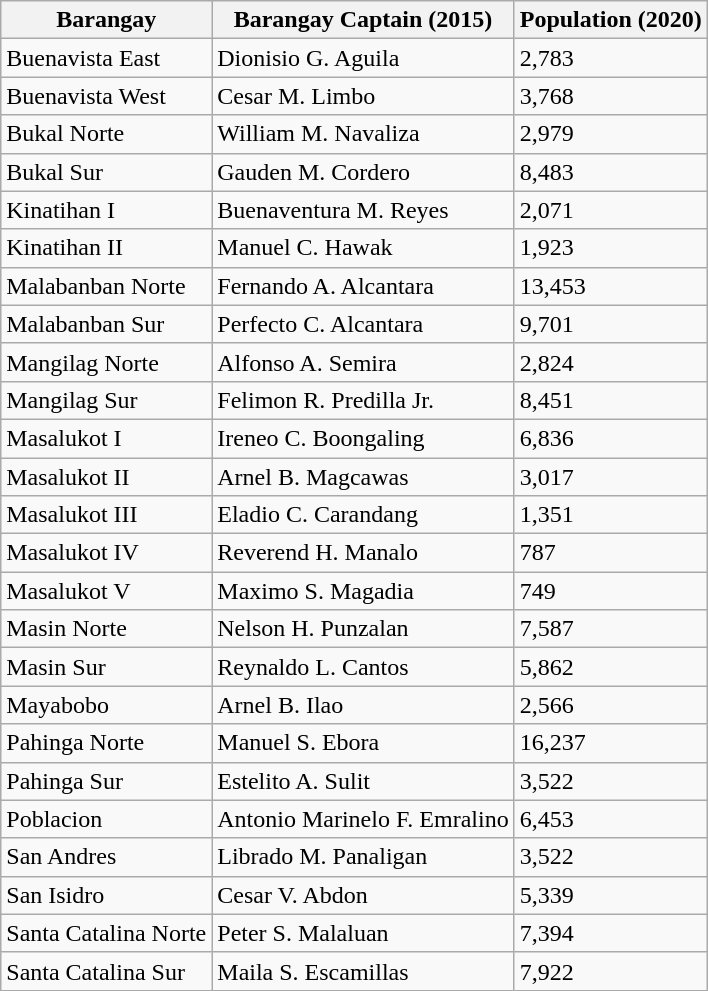<table class = "wikitable sortable">
<tr>
<th>Barangay</th>
<th>Barangay Captain (2015)</th>
<th>Population (2020)</th>
</tr>
<tr>
<td>Buenavista East</td>
<td>Dionisio G. Aguila</td>
<td>2,783</td>
</tr>
<tr>
<td>Buenavista West</td>
<td>Cesar M. Limbo</td>
<td>3,768</td>
</tr>
<tr>
<td>Bukal Norte</td>
<td>William M. Navaliza</td>
<td>2,979</td>
</tr>
<tr>
<td>Bukal Sur</td>
<td>Gauden M. Cordero</td>
<td>8,483</td>
</tr>
<tr>
<td>Kinatihan I</td>
<td>Buenaventura M. Reyes</td>
<td>2,071</td>
</tr>
<tr>
<td>Kinatihan II</td>
<td>Manuel C. Hawak</td>
<td>1,923</td>
</tr>
<tr>
<td>Malabanban Norte</td>
<td>Fernando A. Alcantara</td>
<td>13,453</td>
</tr>
<tr>
<td>Malabanban Sur</td>
<td>Perfecto C. Alcantara</td>
<td>9,701</td>
</tr>
<tr>
<td>Mangilag Norte</td>
<td>Alfonso A. Semira</td>
<td>2,824</td>
</tr>
<tr>
<td>Mangilag Sur</td>
<td>Felimon R. Predilla Jr.</td>
<td>8,451</td>
</tr>
<tr>
<td>Masalukot I</td>
<td>Ireneo C. Boongaling</td>
<td>6,836</td>
</tr>
<tr>
<td>Masalukot II</td>
<td>Arnel B. Magcawas</td>
<td>3,017</td>
</tr>
<tr>
<td>Masalukot III</td>
<td>Eladio C. Carandang</td>
<td>1,351</td>
</tr>
<tr>
<td>Masalukot IV</td>
<td>Reverend H. Manalo</td>
<td>787</td>
</tr>
<tr>
<td>Masalukot V</td>
<td>Maximo S. Magadia</td>
<td>749</td>
</tr>
<tr>
<td>Masin Norte</td>
<td>Nelson H. Punzalan</td>
<td>7,587</td>
</tr>
<tr>
<td>Masin Sur</td>
<td>Reynaldo L. Cantos</td>
<td>5,862</td>
</tr>
<tr>
<td>Mayabobo</td>
<td>Arnel B. Ilao</td>
<td>2,566</td>
</tr>
<tr>
<td>Pahinga Norte</td>
<td>Manuel S. Ebora</td>
<td>16,237</td>
</tr>
<tr>
<td>Pahinga Sur</td>
<td>Estelito A. Sulit</td>
<td>3,522</td>
</tr>
<tr>
<td>Poblacion</td>
<td>Antonio Marinelo F. Emralino</td>
<td>6,453</td>
</tr>
<tr>
<td>San Andres</td>
<td>Librado M. Panaligan</td>
<td>3,522</td>
</tr>
<tr>
<td>San Isidro</td>
<td>Cesar V. Abdon</td>
<td>5,339</td>
</tr>
<tr>
<td>Santa Catalina Norte</td>
<td>Peter S. Malaluan</td>
<td>7,394</td>
</tr>
<tr>
<td>Santa Catalina Sur</td>
<td>Maila S. Escamillas</td>
<td>7,922</td>
</tr>
</table>
